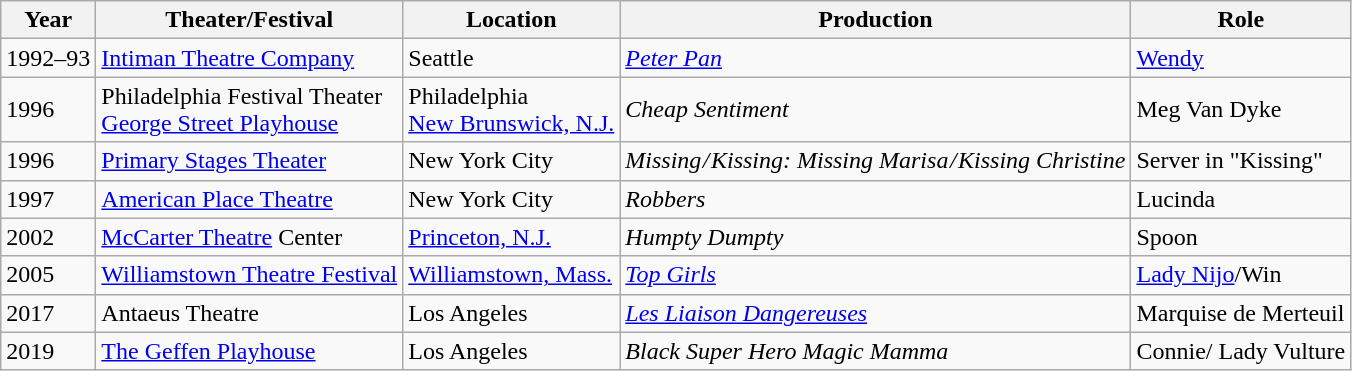<table class="sortable wikitable">
<tr>
<th>Year</th>
<th>Theater/Festival</th>
<th>Location</th>
<th>Production</th>
<th>Role</th>
</tr>
<tr>
<td>1992–93</td>
<td><a href='#'>Intiman Theatre Company</a></td>
<td>Seattle</td>
<td><em><a href='#'>Peter Pan</a></em></td>
<td><a href='#'>Wendy</a></td>
</tr>
<tr>
<td>1996</td>
<td>Philadelphia Festival Theater<br><a href='#'>George Street Playhouse</a></td>
<td>Philadelphia<br><a href='#'>New Brunswick, N.J.</a></td>
<td><em>Cheap Sentiment</em></td>
<td>Meg Van Dyke</td>
</tr>
<tr>
<td>1996</td>
<td><a href='#'>Primary Stages Theater</a></td>
<td>New York City</td>
<td><em>Missing / Kissing: Missing Marisa / Kissing Christine</em></td>
<td>Server in "Kissing"</td>
</tr>
<tr>
<td>1997</td>
<td><a href='#'>American Place Theatre</a></td>
<td>New York City</td>
<td><em>Robbers</em></td>
<td>Lucinda</td>
</tr>
<tr>
<td>2002</td>
<td><a href='#'>McCarter Theatre</a> Center</td>
<td><a href='#'>Princeton, N.J.</a></td>
<td><em>Humpty Dumpty</em></td>
<td>Spoon</td>
</tr>
<tr>
<td>2005</td>
<td><a href='#'>Williamstown Theatre Festival</a></td>
<td><a href='#'>Williamstown, Mass.</a></td>
<td><em><a href='#'>Top Girls</a></em></td>
<td><a href='#'>Lady Nijo</a>/Win</td>
</tr>
<tr>
<td>2017</td>
<td>Antaeus Theatre</td>
<td>Los Angeles</td>
<td><em><a href='#'>Les Liaison Dangereuses</a></em></td>
<td>Marquise de Merteuil</td>
</tr>
<tr>
<td>2019</td>
<td><a href='#'>The Geffen Playhouse</a></td>
<td>Los Angeles</td>
<td><em>Black Super Hero Magic Mamma</em></td>
<td>Connie/ Lady Vulture</td>
</tr>
</table>
